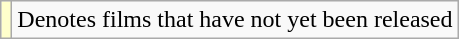<table class="wikitable">
<tr>
<td style="background:#FFFFCC;"></td>
<td>Denotes films that have not yet been released</td>
</tr>
</table>
